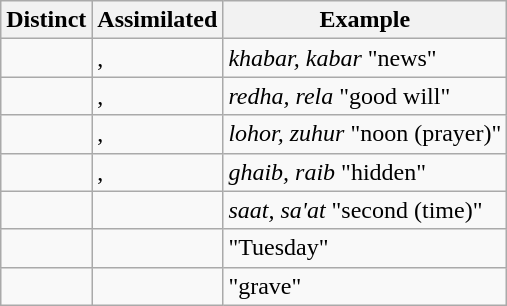<table class="wikitable">
<tr>
<th>Distinct</th>
<th>Assimilated</th>
<th>Example</th>
</tr>
<tr>
<td></td>
<td>, </td>
<td><em>khabar, kabar</em> "news"</td>
</tr>
<tr>
<td></td>
<td>, </td>
<td><em>redha, rela</em> "good will"</td>
</tr>
<tr>
<td></td>
<td>, </td>
<td><em>lohor, zuhur</em> "noon (prayer)"</td>
</tr>
<tr>
<td></td>
<td>, </td>
<td><em>ghaib, raib</em> "hidden"</td>
</tr>
<tr>
<td></td>
<td></td>
<td><em>saat, sa'at</em> "second (time)"</td>
</tr>
<tr>
<td></td>
<td></td>
<td> "Tuesday"</td>
</tr>
<tr>
<td></td>
<td></td>
<td> "grave"</td>
</tr>
</table>
